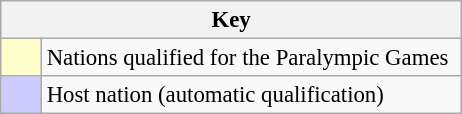<table class="wikitable" style="text-align: center; font-size:95%;">
<tr>
<th style="width: 300px;" colspan=2>Key</th>
</tr>
<tr>
<td style="background:#ffffcc; width:20px;"></td>
<td align=left>Nations qualified for the Paralympic Games</td>
</tr>
<tr>
<td style="background:#ccccff; width:20px;"></td>
<td align=left>Host nation (automatic qualification)</td>
</tr>
</table>
